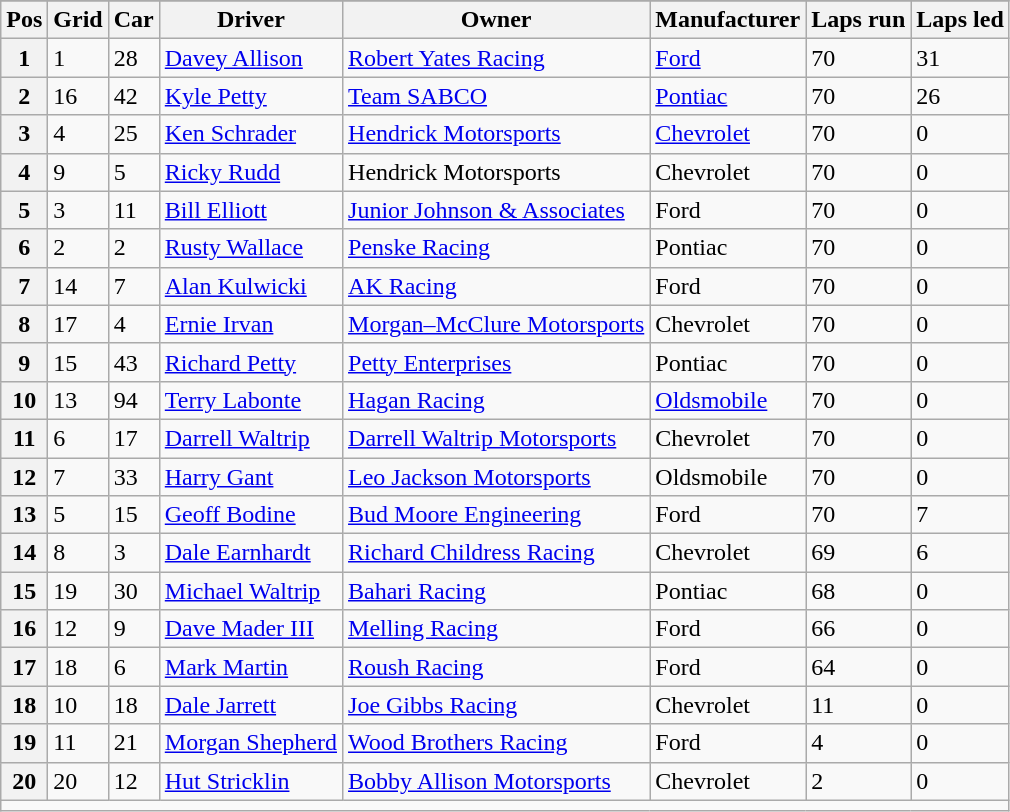<table class="sortable wikitable" border="1">
<tr>
</tr>
<tr>
<th scope="col">Pos</th>
<th scope="col">Grid</th>
<th scope="col">Car</th>
<th scope="col">Driver</th>
<th scope="col">Owner</th>
<th scope="col">Manufacturer</th>
<th scope="col">Laps run</th>
<th scope="col">Laps led</th>
</tr>
<tr>
<th scope="row">1</th>
<td>1</td>
<td>28</td>
<td><a href='#'>Davey Allison</a></td>
<td><a href='#'>Robert Yates Racing</a></td>
<td><a href='#'>Ford</a></td>
<td>70</td>
<td>31</td>
</tr>
<tr>
<th scope="row">2</th>
<td>16</td>
<td>42</td>
<td><a href='#'>Kyle Petty</a></td>
<td><a href='#'>Team SABCO</a></td>
<td><a href='#'>Pontiac</a></td>
<td>70</td>
<td>26</td>
</tr>
<tr>
<th scope="row">3</th>
<td>4</td>
<td>25</td>
<td><a href='#'>Ken Schrader</a></td>
<td><a href='#'>Hendrick Motorsports</a></td>
<td><a href='#'>Chevrolet</a></td>
<td>70</td>
<td>0</td>
</tr>
<tr>
<th scope="row">4</th>
<td>9</td>
<td>5</td>
<td><a href='#'>Ricky Rudd</a></td>
<td>Hendrick Motorsports</td>
<td>Chevrolet</td>
<td>70</td>
<td>0</td>
</tr>
<tr>
<th scope="row">5</th>
<td>3</td>
<td>11</td>
<td><a href='#'>Bill Elliott</a></td>
<td><a href='#'>Junior Johnson & Associates</a></td>
<td>Ford</td>
<td>70</td>
<td>0</td>
</tr>
<tr>
<th scope="row">6</th>
<td>2</td>
<td>2</td>
<td><a href='#'>Rusty Wallace</a></td>
<td><a href='#'>Penske Racing</a></td>
<td>Pontiac</td>
<td>70</td>
<td>0</td>
</tr>
<tr>
<th scope="row">7</th>
<td>14</td>
<td>7</td>
<td><a href='#'>Alan Kulwicki</a></td>
<td><a href='#'>AK Racing</a></td>
<td>Ford</td>
<td>70</td>
<td>0</td>
</tr>
<tr>
<th scope="row">8</th>
<td>17</td>
<td>4</td>
<td><a href='#'>Ernie Irvan</a></td>
<td><a href='#'>Morgan–McClure Motorsports</a></td>
<td>Chevrolet</td>
<td>70</td>
<td>0</td>
</tr>
<tr>
<th scope="row">9</th>
<td>15</td>
<td>43</td>
<td><a href='#'>Richard Petty</a></td>
<td><a href='#'>Petty Enterprises</a></td>
<td>Pontiac</td>
<td>70</td>
<td>0</td>
</tr>
<tr>
<th scope="row">10</th>
<td>13</td>
<td>94</td>
<td><a href='#'>Terry Labonte</a></td>
<td><a href='#'>Hagan Racing</a></td>
<td><a href='#'>Oldsmobile</a></td>
<td>70</td>
<td>0</td>
</tr>
<tr>
<th scope="row">11</th>
<td>6</td>
<td>17</td>
<td><a href='#'>Darrell Waltrip</a></td>
<td><a href='#'>Darrell Waltrip Motorsports</a></td>
<td>Chevrolet</td>
<td>70</td>
<td>0</td>
</tr>
<tr>
<th scope="row">12</th>
<td>7</td>
<td>33</td>
<td><a href='#'>Harry Gant</a></td>
<td><a href='#'>Leo Jackson Motorsports</a></td>
<td>Oldsmobile</td>
<td>70</td>
<td>0</td>
</tr>
<tr>
<th scope="row">13</th>
<td>5</td>
<td>15</td>
<td><a href='#'>Geoff Bodine</a></td>
<td><a href='#'>Bud Moore Engineering</a></td>
<td>Ford</td>
<td>70</td>
<td>7</td>
</tr>
<tr>
<th scope="row">14</th>
<td>8</td>
<td>3</td>
<td><a href='#'>Dale Earnhardt</a></td>
<td><a href='#'>Richard Childress Racing</a></td>
<td>Chevrolet</td>
<td>69</td>
<td>6</td>
</tr>
<tr>
<th scope="row">15</th>
<td>19</td>
<td>30</td>
<td><a href='#'>Michael Waltrip</a></td>
<td><a href='#'>Bahari Racing</a></td>
<td>Pontiac</td>
<td>68</td>
<td>0</td>
</tr>
<tr>
<th scope="row">16</th>
<td>12</td>
<td>9</td>
<td><a href='#'>Dave Mader III</a></td>
<td><a href='#'>Melling Racing</a></td>
<td>Ford</td>
<td>66</td>
<td>0</td>
</tr>
<tr>
<th scope="row">17</th>
<td>18</td>
<td>6</td>
<td><a href='#'>Mark Martin</a></td>
<td><a href='#'>Roush Racing</a></td>
<td>Ford</td>
<td>64</td>
<td>0</td>
</tr>
<tr>
<th scope="row">18</th>
<td>10</td>
<td>18</td>
<td><a href='#'>Dale Jarrett</a></td>
<td><a href='#'>Joe Gibbs Racing</a></td>
<td>Chevrolet</td>
<td>11</td>
<td>0</td>
</tr>
<tr>
<th scope="row">19</th>
<td>11</td>
<td>21</td>
<td><a href='#'>Morgan Shepherd</a></td>
<td><a href='#'>Wood Brothers Racing</a></td>
<td>Ford</td>
<td>4</td>
<td>0</td>
</tr>
<tr>
<th scope="row">20</th>
<td>20</td>
<td>12</td>
<td><a href='#'>Hut Stricklin</a></td>
<td><a href='#'>Bobby Allison Motorsports</a></td>
<td>Chevrolet</td>
<td>2</td>
<td>0</td>
</tr>
<tr class="sortbottom">
<td colspan="8"></td>
</tr>
</table>
